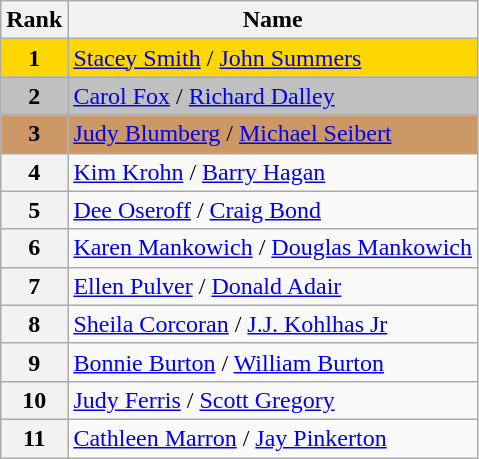<table class="wikitable">
<tr>
<th>Rank</th>
<th>Name</th>
</tr>
<tr bgcolor="gold">
<td align="center"><strong>1</strong></td>
<td><a href='#'>Stacey Smith</a> / <a href='#'>John Summers</a></td>
</tr>
<tr bgcolor="silver">
<td align="center"><strong>2</strong></td>
<td><a href='#'>Carol Fox</a> / <a href='#'>Richard Dalley</a></td>
</tr>
<tr bgcolor="cc9966">
<td align="center"><strong>3</strong></td>
<td><a href='#'>Judy Blumberg</a> / <a href='#'>Michael Seibert</a></td>
</tr>
<tr>
<th>4</th>
<td><a href='#'>Kim Krohn</a> / <a href='#'>Barry Hagan</a></td>
</tr>
<tr>
<th>5</th>
<td><a href='#'>Dee Oseroff</a> / <a href='#'>Craig Bond</a></td>
</tr>
<tr>
<th>6</th>
<td><a href='#'>Karen Mankowich</a> / <a href='#'>Douglas Mankowich</a></td>
</tr>
<tr>
<th>7</th>
<td><a href='#'>Ellen Pulver</a> / <a href='#'>Donald Adair</a></td>
</tr>
<tr>
<th>8</th>
<td><a href='#'>Sheila Corcoran</a> / <a href='#'>J.J. Kohlhas Jr</a></td>
</tr>
<tr>
<th>9</th>
<td><a href='#'>Bonnie Burton</a> / <a href='#'>William Burton</a></td>
</tr>
<tr>
<th>10</th>
<td><a href='#'>Judy Ferris</a> / <a href='#'>Scott Gregory</a></td>
</tr>
<tr>
<th>11</th>
<td><a href='#'>Cathleen Marron</a> / <a href='#'>Jay Pinkerton</a></td>
</tr>
</table>
